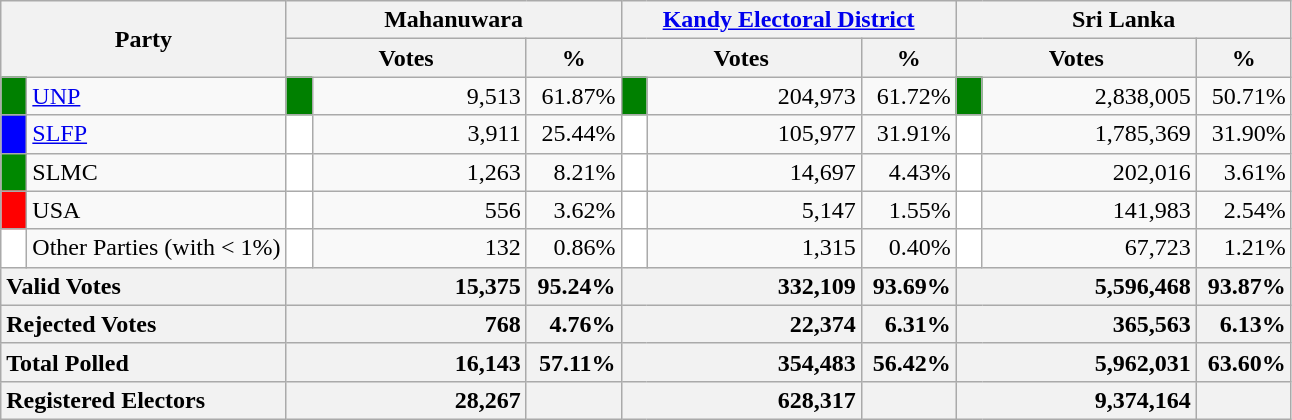<table class="wikitable">
<tr>
<th colspan="2" width="144px"rowspan="2">Party</th>
<th colspan="3" width="216px">Mahanuwara</th>
<th colspan="3" width="216px"><a href='#'>Kandy Electoral District</a></th>
<th colspan="3" width="216px">Sri Lanka</th>
</tr>
<tr>
<th colspan="2" width="144px">Votes</th>
<th>%</th>
<th colspan="2" width="144px">Votes</th>
<th>%</th>
<th colspan="2" width="144px">Votes</th>
<th>%</th>
</tr>
<tr>
<td style="background-color:green;" width="10px"></td>
<td style="text-align:left;"><a href='#'>UNP</a></td>
<td style="background-color:green;" width="10px"></td>
<td style="text-align:right;">9,513</td>
<td style="text-align:right;">61.87%</td>
<td style="background-color:green;" width="10px"></td>
<td style="text-align:right;">204,973</td>
<td style="text-align:right;">61.72%</td>
<td style="background-color:green;" width="10px"></td>
<td style="text-align:right;">2,838,005</td>
<td style="text-align:right;">50.71%</td>
</tr>
<tr>
<td style="background-color:blue;" width="10px"></td>
<td style="text-align:left;"><a href='#'>SLFP</a></td>
<td style="background-color:white;" width="10px"></td>
<td style="text-align:right;">3,911</td>
<td style="text-align:right;">25.44%</td>
<td style="background-color:white;" width="10px"></td>
<td style="text-align:right;">105,977</td>
<td style="text-align:right;">31.91%</td>
<td style="background-color:white;" width="10px"></td>
<td style="text-align:right;">1,785,369</td>
<td style="text-align:right;">31.90%</td>
</tr>
<tr>
<td style="background-color:#008800;" width="10px"></td>
<td style="text-align:left;">SLMC</td>
<td style="background-color:white;" width="10px"></td>
<td style="text-align:right;">1,263</td>
<td style="text-align:right;">8.21%</td>
<td style="background-color:white;" width="10px"></td>
<td style="text-align:right;">14,697</td>
<td style="text-align:right;">4.43%</td>
<td style="background-color:white;" width="10px"></td>
<td style="text-align:right;">202,016</td>
<td style="text-align:right;">3.61%</td>
</tr>
<tr>
<td style="background-color:red;" width="10px"></td>
<td style="text-align:left;">USA</td>
<td style="background-color:white;" width="10px"></td>
<td style="text-align:right;">556</td>
<td style="text-align:right;">3.62%</td>
<td style="background-color:white;" width="10px"></td>
<td style="text-align:right;">5,147</td>
<td style="text-align:right;">1.55%</td>
<td style="background-color:white;" width="10px"></td>
<td style="text-align:right;">141,983</td>
<td style="text-align:right;">2.54%</td>
</tr>
<tr>
<td style="background-color:white;" width="10px"></td>
<td style="text-align:left;">Other Parties (with < 1%)</td>
<td style="background-color:white;" width="10px"></td>
<td style="text-align:right;">132</td>
<td style="text-align:right;">0.86%</td>
<td style="background-color:white;" width="10px"></td>
<td style="text-align:right;">1,315</td>
<td style="text-align:right;">0.40%</td>
<td style="background-color:white;" width="10px"></td>
<td style="text-align:right;">67,723</td>
<td style="text-align:right;">1.21%</td>
</tr>
<tr>
<th colspan="2" width="144px"style="text-align:left;">Valid Votes</th>
<th style="text-align:right;"colspan="2" width="144px">15,375</th>
<th style="text-align:right;">95.24%</th>
<th style="text-align:right;"colspan="2" width="144px">332,109</th>
<th style="text-align:right;">93.69%</th>
<th style="text-align:right;"colspan="2" width="144px">5,596,468</th>
<th style="text-align:right;">93.87%</th>
</tr>
<tr>
<th colspan="2" width="144px"style="text-align:left;">Rejected Votes</th>
<th style="text-align:right;"colspan="2" width="144px">768</th>
<th style="text-align:right;">4.76%</th>
<th style="text-align:right;"colspan="2" width="144px">22,374</th>
<th style="text-align:right;">6.31%</th>
<th style="text-align:right;"colspan="2" width="144px">365,563</th>
<th style="text-align:right;">6.13%</th>
</tr>
<tr>
<th colspan="2" width="144px"style="text-align:left;">Total Polled</th>
<th style="text-align:right;"colspan="2" width="144px">16,143</th>
<th style="text-align:right;">57.11%</th>
<th style="text-align:right;"colspan="2" width="144px">354,483</th>
<th style="text-align:right;">56.42%</th>
<th style="text-align:right;"colspan="2" width="144px">5,962,031</th>
<th style="text-align:right;">63.60%</th>
</tr>
<tr>
<th colspan="2" width="144px"style="text-align:left;">Registered Electors</th>
<th style="text-align:right;"colspan="2" width="144px">28,267</th>
<th></th>
<th style="text-align:right;"colspan="2" width="144px">628,317</th>
<th></th>
<th style="text-align:right;"colspan="2" width="144px">9,374,164</th>
<th></th>
</tr>
</table>
